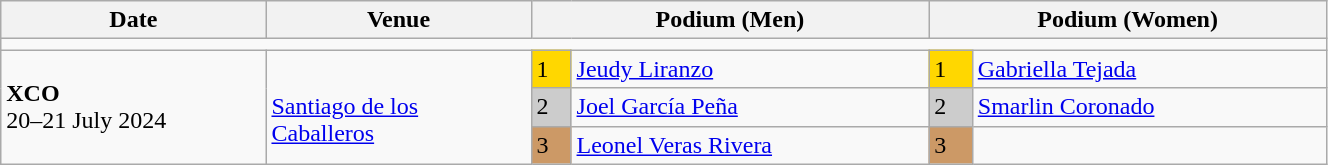<table class="wikitable" width=70%>
<tr>
<th>Date</th>
<th width=20%>Venue</th>
<th colspan=2 width=30%>Podium (Men)</th>
<th colspan=2 width=30%>Podium (Women)</th>
</tr>
<tr>
<td colspan=6></td>
</tr>
<tr>
<td rowspan=3><strong>XCO</strong> <br> 20–21 July 2024</td>
<td rowspan=3><br><a href='#'>Santiago de los Caballeros</a></td>
<td bgcolor=FFD700>1</td>
<td><a href='#'>Jeudy Liranzo</a></td>
<td bgcolor=FFD700>1</td>
<td><a href='#'>Gabriella Tejada</a></td>
</tr>
<tr>
<td bgcolor=CCCCCC>2</td>
<td><a href='#'>Joel García Peña</a></td>
<td bgcolor=CCCCCC>2</td>
<td><a href='#'>Smarlin Coronado</a></td>
</tr>
<tr>
<td bgcolor=CC9966>3</td>
<td><a href='#'>Leonel Veras Rivera</a></td>
<td bgcolor=CC9966>3</td>
<td></td>
</tr>
</table>
